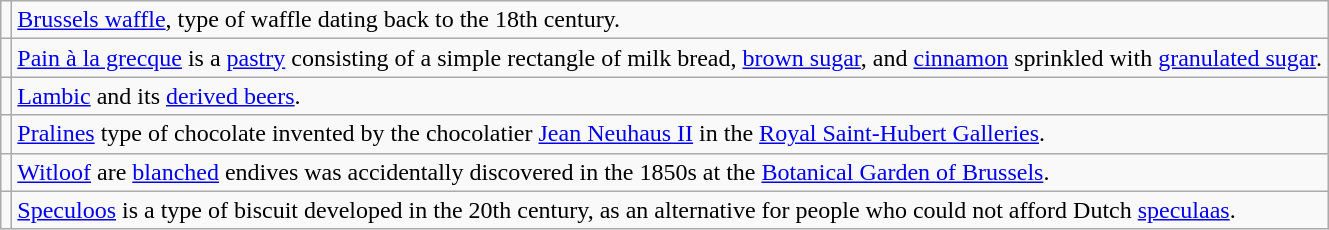<table class="wikitable">
<tr>
<td></td>
<td><a href='#'>Brussels waffle</a>, type of waffle dating back to the 18th century.</td>
</tr>
<tr>
<td></td>
<td><a href='#'>Pain à la grecque</a> is a <a href='#'>pastry</a> consisting of a simple rectangle of milk bread, <a href='#'>brown sugar</a>, and <a href='#'>cinnamon</a> sprinkled with <a href='#'>granulated sugar</a>.</td>
</tr>
<tr>
<td></td>
<td><a href='#'>Lambic</a> and its <a href='#'>derived beers</a>.</td>
</tr>
<tr>
<td></td>
<td><a href='#'>Pralines</a> type of chocolate invented by the chocolatier <a href='#'>Jean Neuhaus II</a> in the <a href='#'>Royal Saint-Hubert Galleries</a>.</td>
</tr>
<tr>
<td></td>
<td><a href='#'>Witloof</a> are <a href='#'>blanched</a> endives was accidentally discovered in the 1850s at the <a href='#'>Botanical Garden of Brussels</a>.</td>
</tr>
<tr>
<td></td>
<td><a href='#'>Speculoos</a> is a type of biscuit developed in the 20th century, as an alternative for people who could not afford Dutch <a href='#'>speculaas</a>.</td>
</tr>
</table>
